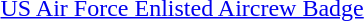<table>
<tr>
<td></td>
<td><a href='#'>US Air Force Enlisted Aircrew Badge</a></td>
</tr>
<tr>
</tr>
</table>
